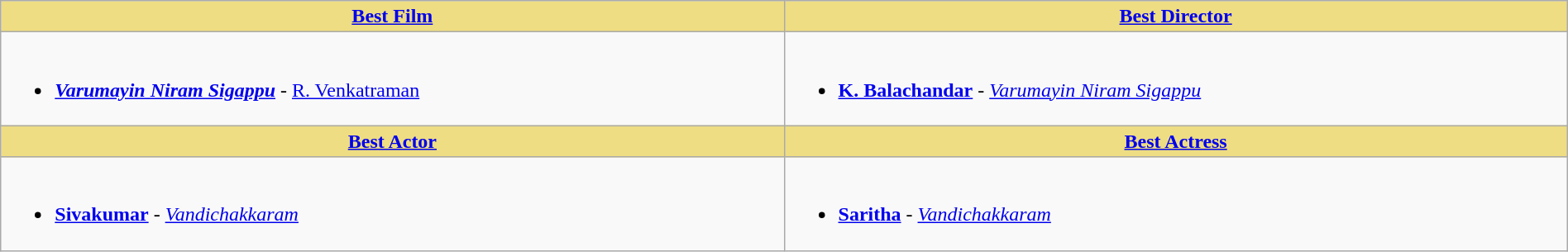<table class="wikitable" width=100% |>
<tr>
<th !  style="background:#eedd82; text-align:center; width:50%;"><a href='#'>Best Film</a></th>
<th !  style="background:#eedd82; text-align:center; width:50%;"><a href='#'>Best Director</a></th>
</tr>
<tr>
<td valign="top"><br><ul><li><strong><em><a href='#'>Varumayin Niram Sigappu</a></em></strong> - <a href='#'>R. Venkatraman</a></li></ul></td>
<td valign="top"><br><ul><li><strong><a href='#'>K. Balachandar</a></strong> - <em><a href='#'>Varumayin Niram Sigappu</a></em></li></ul></td>
</tr>
<tr>
<th !  style="background:#eedd82; text-align:center; width:50%;"><a href='#'>Best Actor</a></th>
<th !  style="background:#eedd82; text-align:center; width:50%;"><a href='#'>Best Actress</a></th>
</tr>
<tr>
<td valign="top"><br><ul><li><strong><a href='#'>Sivakumar</a></strong> - <em><a href='#'>Vandichakkaram</a></em></li></ul></td>
<td valign="top"><br><ul><li><strong><a href='#'>Saritha</a></strong> - <em><a href='#'>Vandichakkaram</a></em></li></ul></td>
</tr>
</table>
